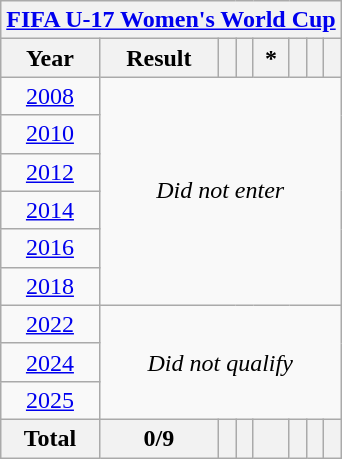<table class="wikitable" style="text-align: center;">
<tr>
<th colspan=9><a href='#'>FIFA U-17 Women's World Cup</a></th>
</tr>
<tr>
<th>Year</th>
<th>Result</th>
<th></th>
<th></th>
<th> *</th>
<th></th>
<th></th>
<th></th>
</tr>
<tr>
<td> <a href='#'>2008</a></td>
<td rowspan=6 colspan=8><em>Did not enter</em></td>
</tr>
<tr>
<td> <a href='#'>2010</a></td>
</tr>
<tr>
<td> <a href='#'>2012</a></td>
</tr>
<tr>
<td> <a href='#'>2014</a></td>
</tr>
<tr>
<td> <a href='#'>2016</a></td>
</tr>
<tr>
<td> <a href='#'>2018</a></td>
</tr>
<tr>
<td> <a href='#'>2022</a></td>
<td rowspan=3 colspan=8><em>Did not qualify</em></td>
</tr>
<tr>
<td> <a href='#'>2024</a></td>
</tr>
<tr>
<td> <a href='#'>2025</a></td>
</tr>
<tr>
<th>Total</th>
<th>0/9</th>
<th></th>
<th></th>
<th></th>
<th></th>
<th></th>
<th></th>
</tr>
</table>
